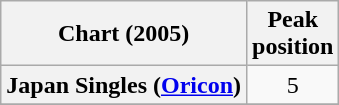<table class="wikitable plainrowheaders">
<tr>
<th>Chart (2005)</th>
<th>Peak<br>position</th>
</tr>
<tr>
<th scope="row">Japan Singles (<a href='#'>Oricon</a>)</th>
<td style="text-align:center;">5</td>
</tr>
<tr>
</tr>
</table>
